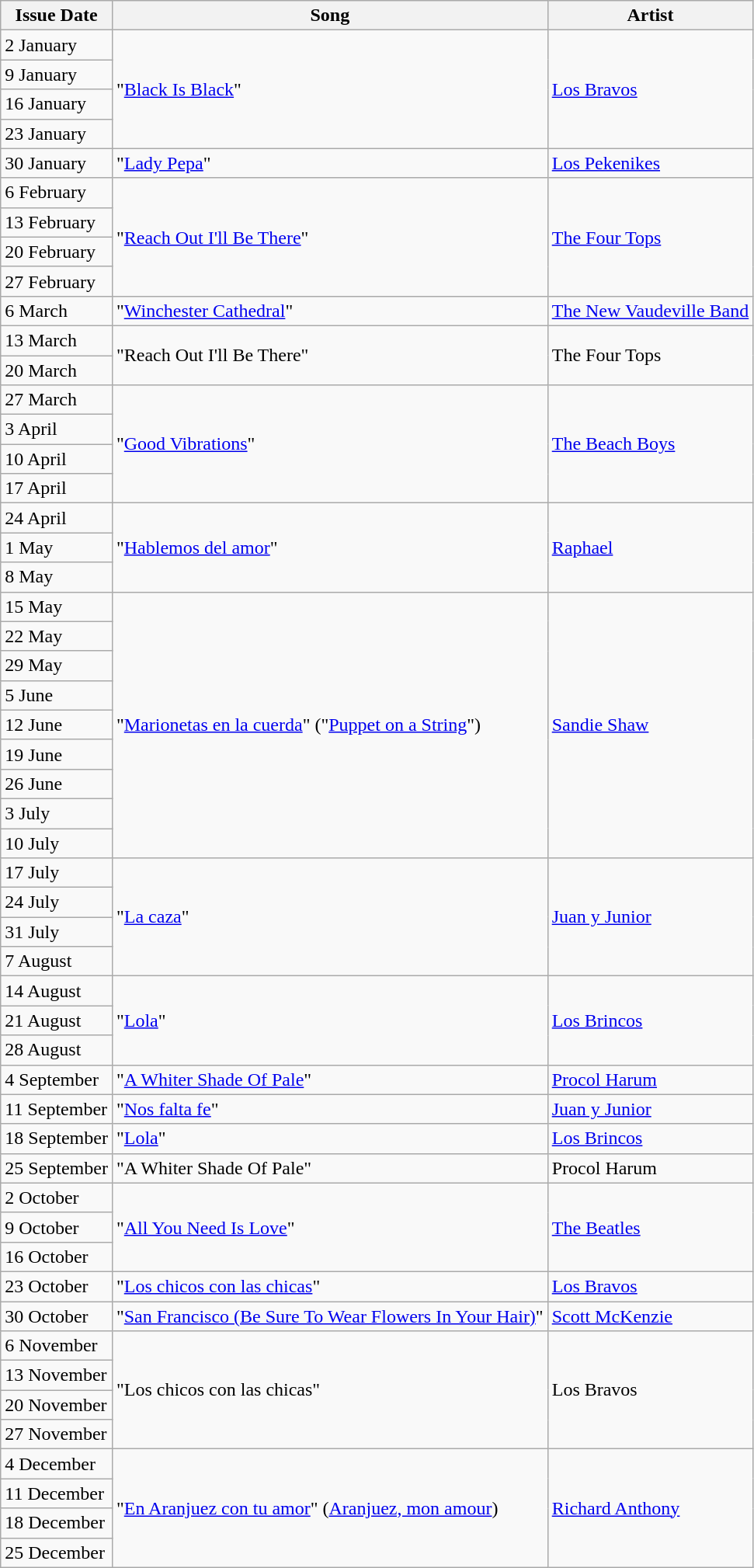<table class="wikitable">
<tr>
<th>Issue Date</th>
<th>Song</th>
<th>Artist</th>
</tr>
<tr>
<td>2 January</td>
<td rowspan=4>"<a href='#'>Black Is Black</a>"</td>
<td rowspan=4><a href='#'>Los Bravos</a></td>
</tr>
<tr>
<td>9 January</td>
</tr>
<tr>
<td>16 January</td>
</tr>
<tr>
<td>23 January</td>
</tr>
<tr>
<td>30 January</td>
<td rowspan=1>"<a href='#'>Lady Pepa</a>"</td>
<td rowspan=1><a href='#'>Los Pekenikes</a></td>
</tr>
<tr>
<td>6 February</td>
<td rowspan=4>"<a href='#'>Reach Out I'll Be There</a>"</td>
<td rowspan=4><a href='#'>The Four Tops</a></td>
</tr>
<tr>
<td>13 February</td>
</tr>
<tr>
<td>20 February</td>
</tr>
<tr>
<td>27 February</td>
</tr>
<tr>
<td>6 March</td>
<td rowspan=1>"<a href='#'>Winchester Cathedral</a>"</td>
<td rowspan=1><a href='#'>The New Vaudeville Band</a></td>
</tr>
<tr>
<td>13 March</td>
<td rowspan=2>"Reach Out I'll Be There"</td>
<td rowspan=2>The Four Tops</td>
</tr>
<tr>
<td>20 March</td>
</tr>
<tr>
<td>27 March</td>
<td rowspan=4>"<a href='#'>Good Vibrations</a>"</td>
<td rowspan=4><a href='#'>The Beach Boys</a></td>
</tr>
<tr>
<td>3 April</td>
</tr>
<tr>
<td>10 April</td>
</tr>
<tr>
<td>17 April</td>
</tr>
<tr>
<td>24 April</td>
<td rowspan=3>"<a href='#'>Hablemos del amor</a>"</td>
<td rowspan="3"><a href='#'>Raphael</a></td>
</tr>
<tr>
<td>1 May</td>
</tr>
<tr>
<td>8 May</td>
</tr>
<tr>
<td>15 May</td>
<td rowspan=9>"<a href='#'>Marionetas en la cuerda</a>" ("<a href='#'>Puppet on a String</a>")</td>
<td rowspan="9"><a href='#'>Sandie Shaw</a></td>
</tr>
<tr>
<td>22 May</td>
</tr>
<tr>
<td>29 May</td>
</tr>
<tr>
<td>5 June</td>
</tr>
<tr>
<td>12 June</td>
</tr>
<tr>
<td>19 June</td>
</tr>
<tr |>
<td>26 June</td>
</tr>
<tr>
<td>3 July</td>
</tr>
<tr>
<td>10 July</td>
</tr>
<tr>
<td>17 July</td>
<td rowspan=4>"<a href='#'>La caza</a>"</td>
<td rowspan="4"><a href='#'>Juan y Junior</a></td>
</tr>
<tr>
<td>24 July</td>
</tr>
<tr>
<td>31 July</td>
</tr>
<tr>
<td>7 August</td>
</tr>
<tr>
<td>14 August</td>
<td rowspan=3>"<a href='#'>Lola</a>"</td>
<td rowspan=3><a href='#'>Los Brincos</a></td>
</tr>
<tr>
<td>21 August</td>
</tr>
<tr>
<td>28 August</td>
</tr>
<tr>
<td>4 September</td>
<td rowspan=1>"<a href='#'>A Whiter Shade Of Pale</a>"</td>
<td rowspan=1><a href='#'>Procol Harum</a></td>
</tr>
<tr>
<td>11 September</td>
<td rowspan=1>"<a href='#'>Nos falta fe</a>"</td>
<td rowspan="1"><a href='#'>Juan y Junior</a></td>
</tr>
<tr>
<td>18 September</td>
<td rowspan=1>"<a href='#'>Lola</a>"</td>
<td rowspan=1><a href='#'>Los Brincos</a></td>
</tr>
<tr>
<td>25 September</td>
<td rowspan=1>"A Whiter Shade Of Pale"</td>
<td>Procol Harum</td>
</tr>
<tr>
<td>2 October</td>
<td rowspan=3>"<a href='#'>All You Need Is Love</a>"</td>
<td rowspan=3><a href='#'>The Beatles</a></td>
</tr>
<tr>
<td>9 October</td>
</tr>
<tr>
<td>16 October</td>
</tr>
<tr>
<td>23 October</td>
<td rowspan=1>"<a href='#'>Los chicos con las chicas</a>"</td>
<td rowspan="1"><a href='#'>Los Bravos</a></td>
</tr>
<tr>
<td>30 October</td>
<td rowspan=1>"<a href='#'>San Francisco (Be Sure To Wear Flowers In Your Hair)</a>"</td>
<td rowspan=1><a href='#'>Scott McKenzie</a></td>
</tr>
<tr>
<td>6 November</td>
<td rowspan=4>"Los chicos con las chicas"</td>
<td rowspan="4">Los Bravos</td>
</tr>
<tr>
<td>13 November</td>
</tr>
<tr>
<td>20 November</td>
</tr>
<tr>
<td>27 November</td>
</tr>
<tr>
<td>4 December</td>
<td rowspan=4>"<a href='#'>En Aranjuez con tu amor</a>" (<a href='#'>Aranjuez, mon amour</a>)</td>
<td rowspan="4"><a href='#'>Richard Anthony</a></td>
</tr>
<tr>
<td>11 December</td>
</tr>
<tr>
<td>18 December</td>
</tr>
<tr>
<td>25 December</td>
</tr>
</table>
